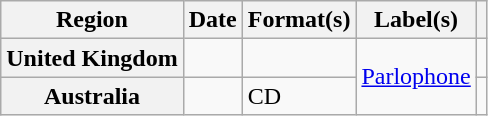<table class="wikitable plainrowheaders">
<tr>
<th scope="col">Region</th>
<th scope="col">Date</th>
<th scope="col">Format(s)</th>
<th scope="col">Label(s)</th>
<th scope="col"></th>
</tr>
<tr>
<th scope="row">United Kingdom</th>
<td></td>
<td></td>
<td rowspan="2"><a href='#'>Parlophone</a></td>
<td></td>
</tr>
<tr>
<th scope="row">Australia</th>
<td></td>
<td>CD</td>
<td></td>
</tr>
</table>
